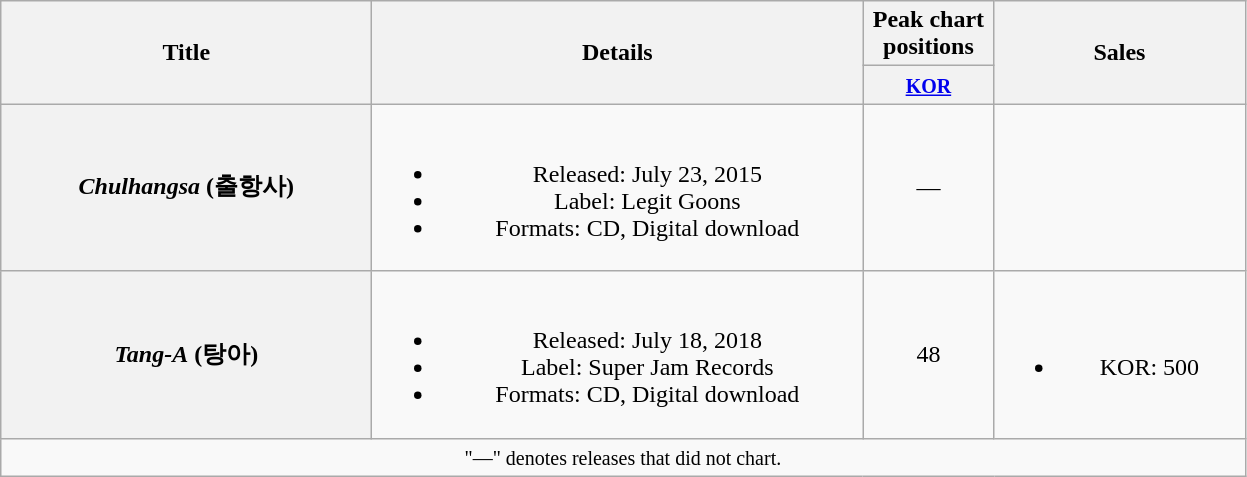<table class="wikitable plainrowheaders" style="text-align:center;">
<tr>
<th scope="col" rowspan="2" style="width:15em;">Title</th>
<th scope="col" rowspan="2" style="width:20em;">Details</th>
<th scope="col" colspan="1" style="width:5em;">Peak chart positions</th>
<th scope="col" rowspan="2" style="width:10em;">Sales</th>
</tr>
<tr>
<th><small><a href='#'>KOR</a></small><br></th>
</tr>
<tr>
<th scope="row"><em>Chulhangsa</em> (출항사)</th>
<td><br><ul><li>Released: July 23, 2015</li><li>Label: Legit Goons</li><li>Formats: CD, Digital download</li></ul></td>
<td>—</td>
<td></td>
</tr>
<tr>
<th scope="row"><em>Tang-A</em> (탕아)</th>
<td><br><ul><li>Released: July 18, 2018</li><li>Label: Super Jam Records</li><li>Formats: CD, Digital download</li></ul></td>
<td>48</td>
<td><br><ul><li>KOR: 500</li></ul></td>
</tr>
<tr>
<td colspan="4" align="center"><small>"—" denotes releases that did not chart.</small></td>
</tr>
</table>
